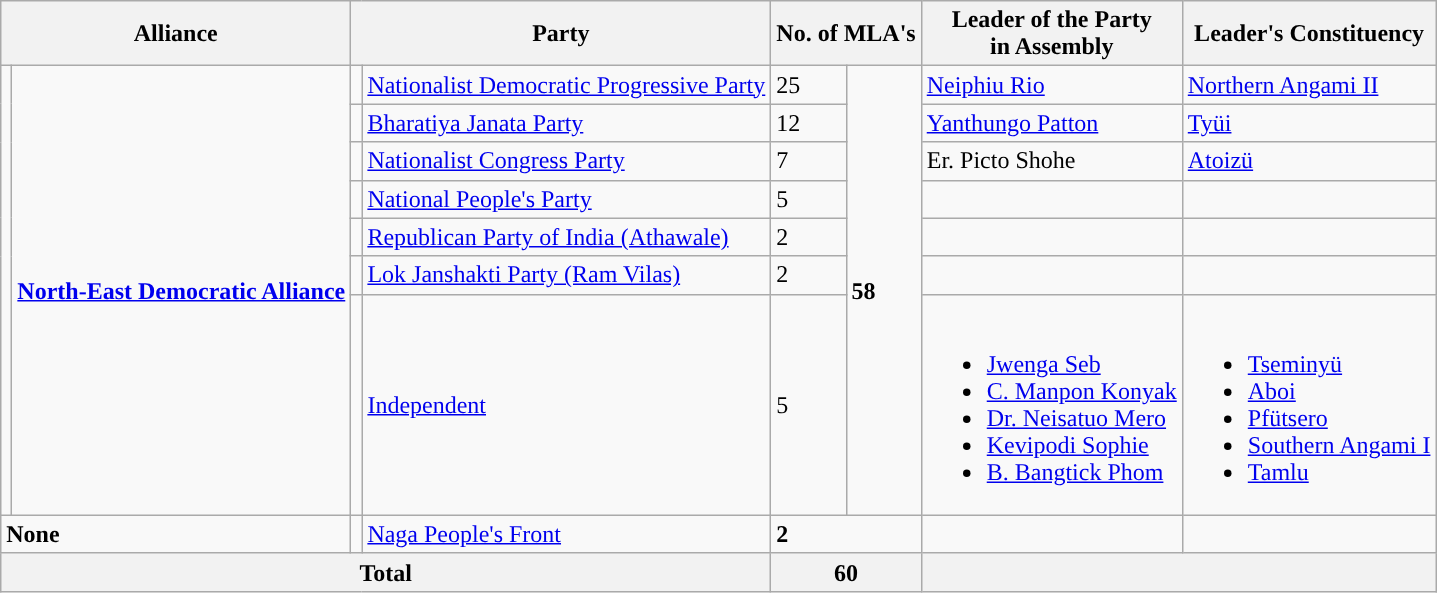<table class="wikitable">
<tr>
<th colspan="2">Alliance</th>
<th colspan="2">Party</th>
<th colspan="2">No. of MLA's</th>
<th>Leader of the Party<br>in Assembly</th>
<th>Leader's Constituency</th>
</tr>
<tr>
<td rowspan="7" style="background:"></td>
<td rowspan="7"><strong><a href='#'>North-East Democratic Alliance</a></strong></td>
<td style="background:"></td>
<td><a href='#'>Nationalist Democratic Progressive Party</a></td>
<td>25</td>
<td rowspan="7"><strong>58</strong></td>
<td><a href='#'>Neiphiu Rio</a></td>
<td><a href='#'>Northern Angami II</a></td>
</tr>
<tr>
<td style="background:"></td>
<td><a href='#'>Bharatiya Janata Party</a></td>
<td>12</td>
<td><a href='#'>Yanthungo Patton</a></td>
<td><a href='#'>Tyüi</a></td>
</tr>
<tr>
<td style="background:"></td>
<td><a href='#'>Nationalist Congress Party</a></td>
<td colspan="2">7</td>
<td>Er. Picto Shohe</td>
<td><a href='#'>Atoizü</a></td>
</tr>
<tr>
<td style="background:"></td>
<td><a href='#'>National People's Party</a></td>
<td>5</td>
<td></td>
<td></td>
</tr>
<tr>
<td style="background:"></td>
<td><a href='#'>Republican Party of India (Athawale)</a></td>
<td>2</td>
<td></td>
<td></td>
</tr>
<tr>
<td style="background:"></td>
<td><a href='#'>Lok Janshakti Party (Ram Vilas)</a></td>
<td colspan="2">2</td>
<td></td>
<td></td>
</tr>
<tr>
<td style="background:"></td>
<td><a href='#'>Independent</a></td>
<td>5</td>
<td><br><ul><li><a href='#'>Jwenga Seb</a></li><li><a href='#'>C. Manpon Konyak</a></li><li><a href='#'>Dr. Neisatuo Mero</a></li><li><a href='#'>Kevipodi Sophie</a></li><li><a href='#'>B. Bangtick Phom</a></li></ul></td>
<td><br><ul><li><a href='#'>Tseminyü</a></li><li><a href='#'>Aboi</a></li><li><a href='#'>Pfütsero</a></li><li><a href='#'>Southern Angami I</a></li><li><a href='#'>Tamlu</a></li></ul></td>
</tr>
<tr>
<td colspan=2 rowspan="1"><strong>None</strong></td>
<td style="background:"></td>
<td><a href='#'>Naga People's Front</a></td>
<td colspan="2"><strong>2</strong></td>
<td></td>
<td></td>
</tr>
<tr>
<th colspan="4">Total</th>
<th colspan="2">60</th>
<th colspan=2></th>
</tr>
</table>
